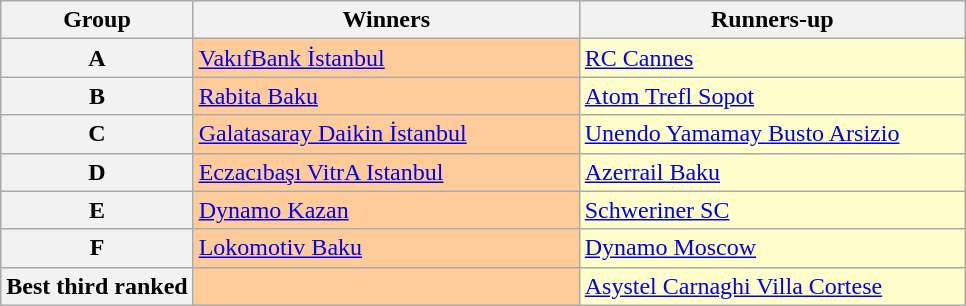<table class="wikitable">
<tr>
<th>Group</th>
<th width=250>Winners</th>
<th width=250>Runners-up</th>
</tr>
<tr>
<th>A</th>
<td bgcolor="ffcc99"> <a href='#'>VakıfBank İstanbul</a></td>
<td bgcolor="ffffcc"> <a href='#'>RC Cannes</a></td>
</tr>
<tr>
<th>B</th>
<td bgcolor="ffcc99"> <a href='#'>Rabita Baku</a></td>
<td bgcolor="ffffcc"> <a href='#'>Atom Trefl Sopot</a></td>
</tr>
<tr>
<th>C</th>
<td bgcolor="ffcc99"> <a href='#'>Galatasaray Daikin İstanbul</a></td>
<td bgcolor="ffffcc"> <a href='#'>Unendo Yamamay Busto Arsizio</a></td>
</tr>
<tr>
<th>D</th>
<td bgcolor="ffcc99"> <a href='#'>Eczacıbaşı VitrA Istanbul</a></td>
<td bgcolor="ffffcc"> <a href='#'>Azerrail Baku</a></td>
</tr>
<tr>
<th>E</th>
<td bgcolor="ffcc99"> <a href='#'>Dynamo Kazan</a></td>
<td bgcolor="ffffcc"> <a href='#'>Schweriner SC</a></td>
</tr>
<tr>
<th>F</th>
<td bgcolor="ffcc99"> <a href='#'>Lokomotiv Baku</a></td>
<td bgcolor="ffffcc"> <a href='#'>Dynamo Moscow</a></td>
</tr>
<tr>
<th>Best third ranked</th>
<td bgcolor="ffcc99"></td>
<td bgcolor="ffffcc"> <a href='#'>Asystel Carnaghi Villa Cortese</a></td>
</tr>
</table>
